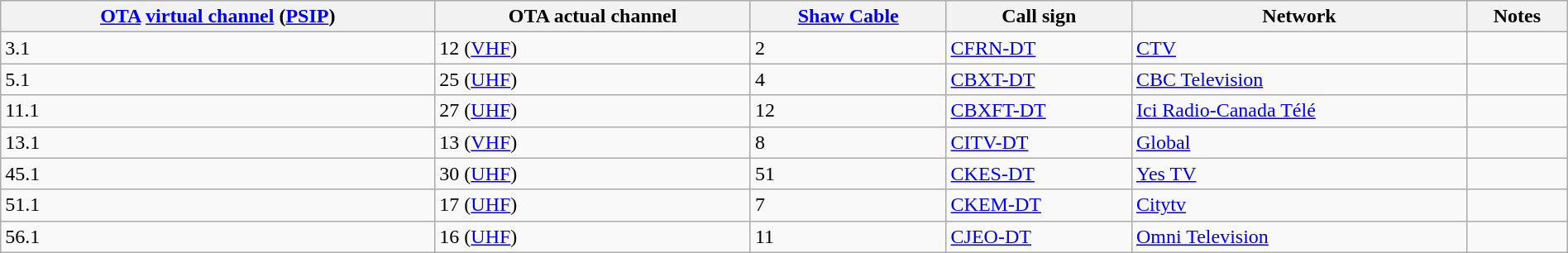<table class="wikitable sortable" width="100%">
<tr>
<th><a href='#'>OTA</a> <a href='#'>virtual channel</a> (<a href='#'>PSIP</a>)</th>
<th>OTA actual channel</th>
<th><a href='#'>Shaw Cable</a></th>
<th>Call sign</th>
<th>Network</th>
<th>Notes</th>
</tr>
<tr>
<td>3.1</td>
<td>12 (<a href='#'>VHF</a>)</td>
<td>2</td>
<td><a href='#'>CFRN-DT</a></td>
<td><a href='#'>CTV</a></td>
<td></td>
</tr>
<tr>
<td>5.1</td>
<td>25 (<a href='#'>UHF</a>)</td>
<td>4</td>
<td><a href='#'>CBXT-DT</a></td>
<td><a href='#'>CBC Television</a></td>
<td></td>
</tr>
<tr>
<td>11.1</td>
<td>27 (<a href='#'>UHF</a>)</td>
<td>12</td>
<td><a href='#'>CBXFT-DT</a></td>
<td><a href='#'>Ici Radio-Canada Télé</a></td>
<td></td>
</tr>
<tr>
<td>13.1</td>
<td>13 (<a href='#'>VHF</a>)</td>
<td>8</td>
<td><a href='#'>CITV-DT</a></td>
<td><a href='#'>Global</a></td>
<td></td>
</tr>
<tr>
<td>45.1</td>
<td>30 (<a href='#'>UHF</a>)</td>
<td>51</td>
<td><a href='#'>CKES-DT</a></td>
<td><a href='#'>Yes TV</a></td>
<td></td>
</tr>
<tr>
<td>51.1</td>
<td>17 (<a href='#'>UHF</a>)</td>
<td>7</td>
<td><a href='#'>CKEM-DT</a></td>
<td><a href='#'>Citytv</a></td>
<td></td>
</tr>
<tr>
<td>56.1</td>
<td>16 (<a href='#'>UHF</a>)</td>
<td>11</td>
<td><a href='#'>CJEO-DT</a></td>
<td><a href='#'>Omni Television</a></td>
<td></td>
</tr>
</table>
